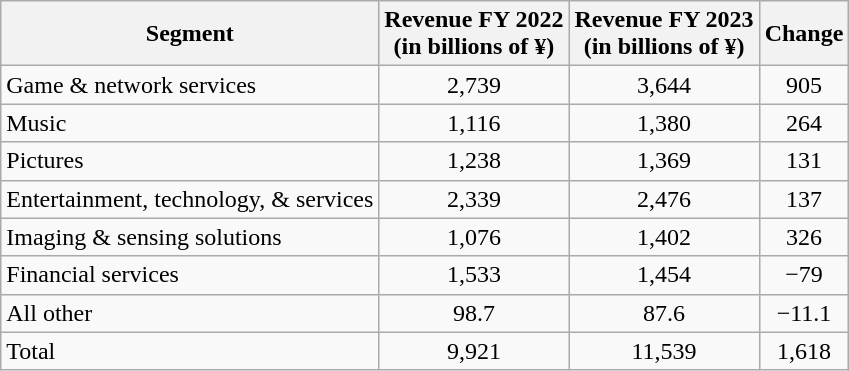<table class="wikitable" style="text-align:center">
<tr>
<th>Segment</th>
<th>Revenue FY 2022<br>(in billions of ¥)</th>
<th>Revenue FY 2023<br>(in billions of ¥)</th>
<th>Change</th>
</tr>
<tr>
<td style="text-align:left;">Game & network services</td>
<td>2,739</td>
<td>3,644</td>
<td>905</td>
</tr>
<tr>
<td style="text-align:left;">Music</td>
<td>1,116</td>
<td>1,380</td>
<td>264</td>
</tr>
<tr>
<td style="text-align:left;">Pictures</td>
<td>1,238</td>
<td>1,369</td>
<td>131</td>
</tr>
<tr>
<td style="text-align:left;">Entertainment, technology, & services</td>
<td>2,339</td>
<td>2,476</td>
<td>137</td>
</tr>
<tr>
<td style="text-align:left;">Imaging & sensing solutions</td>
<td>1,076</td>
<td>1,402</td>
<td>326</td>
</tr>
<tr>
<td style="text-align:left;">Financial services</td>
<td>1,533</td>
<td>1,454</td>
<td>−79</td>
</tr>
<tr>
<td style="text-align:left;">All other</td>
<td>98.7</td>
<td>87.6</td>
<td>−11.1</td>
</tr>
<tr>
<td style="text-align:left;">Total</td>
<td>9,921</td>
<td>11,539</td>
<td>1,618</td>
</tr>
</table>
